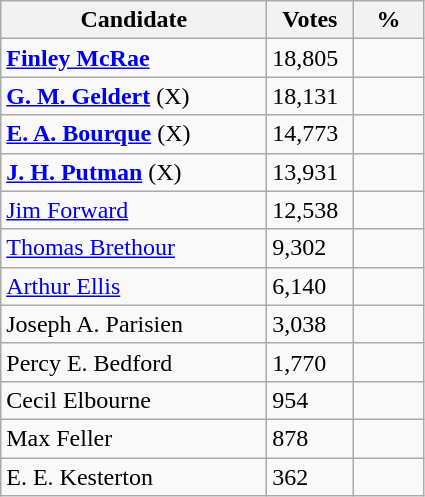<table class="wikitable">
<tr>
<th style="width: 170px">Candidate</th>
<th style="width: 50px">Votes</th>
<th style="width: 40px">%</th>
</tr>
<tr>
<td><strong><a href='#'>Finley McRae</a></strong></td>
<td>18,805</td>
<td></td>
</tr>
<tr>
<td><strong><a href='#'>G. M. Geldert</a></strong> (X)</td>
<td>18,131</td>
<td></td>
</tr>
<tr>
<td><strong><a href='#'>E. A. Bourque</a></strong> (X)</td>
<td>14,773</td>
<td></td>
</tr>
<tr>
<td><strong><a href='#'>J. H. Putman</a></strong>  (X)</td>
<td>13,931</td>
<td></td>
</tr>
<tr>
<td><a href='#'>Jim Forward</a></td>
<td>12,538</td>
<td></td>
</tr>
<tr>
<td><a href='#'>Thomas Brethour</a></td>
<td>9,302</td>
<td></td>
</tr>
<tr>
<td><a href='#'>Arthur Ellis</a></td>
<td>6,140</td>
<td></td>
</tr>
<tr>
<td>Joseph A. Parisien</td>
<td>3,038</td>
<td></td>
</tr>
<tr>
<td>Percy E. Bedford</td>
<td>1,770</td>
<td></td>
</tr>
<tr>
<td>Cecil Elbourne</td>
<td>954</td>
</tr>
<tr>
<td>Max Feller</td>
<td>878</td>
<td></td>
</tr>
<tr>
<td>E. E. Kesterton</td>
<td>362</td>
<td></td>
</tr>
</table>
